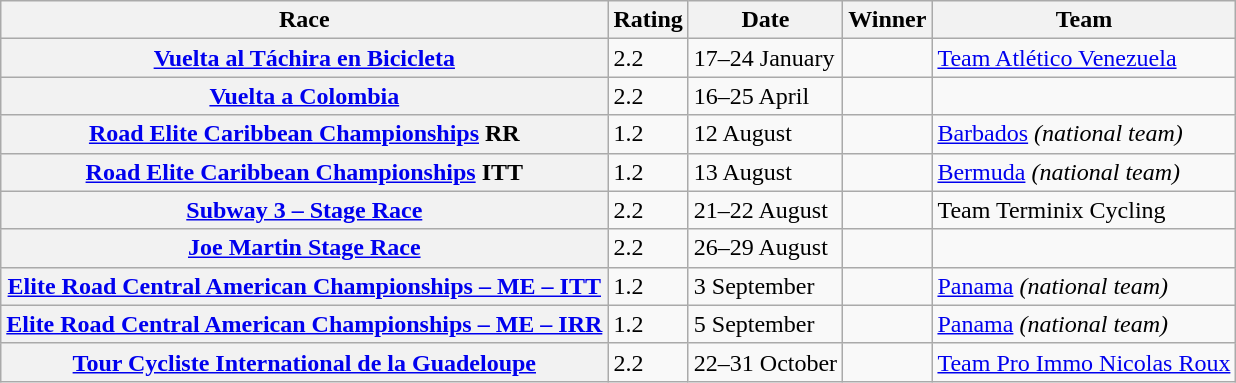<table class="wikitable plainrowheaders">
<tr>
<th scope="col">Race</th>
<th scope="col">Rating</th>
<th scope="col">Date</th>
<th scope="col">Winner</th>
<th scope="col">Team</th>
</tr>
<tr>
<th scope="row"> <a href='#'>Vuelta al Táchira en Bicicleta</a></th>
<td>2.2</td>
<td>17–24 January</td>
<td></td>
<td><a href='#'>Team Atlético Venezuela</a></td>
</tr>
<tr>
<th scope="row"> <a href='#'>Vuelta a Colombia</a></th>
<td>2.2</td>
<td>16–25 April</td>
<td></td>
<td></td>
</tr>
<tr>
<th scope="row"> <a href='#'>Road Elite Caribbean Championships</a> RR</th>
<td>1.2</td>
<td>12 August</td>
<td></td>
<td><a href='#'>Barbados</a> <em>(national team)</em></td>
</tr>
<tr>
<th scope="row"> <a href='#'>Road Elite Caribbean Championships</a> ITT</th>
<td>1.2</td>
<td>13 August</td>
<td></td>
<td><a href='#'>Bermuda</a> <em>(national team)</em></td>
</tr>
<tr>
<th scope="row"> <a href='#'>Subway 3 – Stage Race</a></th>
<td>2.2</td>
<td>21–22 August</td>
<td></td>
<td>Team Terminix Cycling</td>
</tr>
<tr>
<th scope="row"> <a href='#'>Joe Martin Stage Race</a></th>
<td>2.2</td>
<td>26–29 August</td>
<td></td>
<td></td>
</tr>
<tr>
<th scope="row"> <a href='#'>Elite Road Central American Championships – ME – ITT</a></th>
<td>1.2</td>
<td>3 September</td>
<td></td>
<td><a href='#'>Panama</a> <em>(national team)</em></td>
</tr>
<tr>
<th scope="row"> <a href='#'>Elite Road Central American Championships – ME – IRR</a></th>
<td>1.2</td>
<td>5 September</td>
<td></td>
<td><a href='#'>Panama</a> <em>(national team)</em></td>
</tr>
<tr>
<th scope="row"> <a href='#'>Tour Cycliste International de la Guadeloupe</a></th>
<td>2.2</td>
<td>22–31 October</td>
<td></td>
<td><a href='#'>Team Pro Immo Nicolas Roux</a></td>
</tr>
</table>
